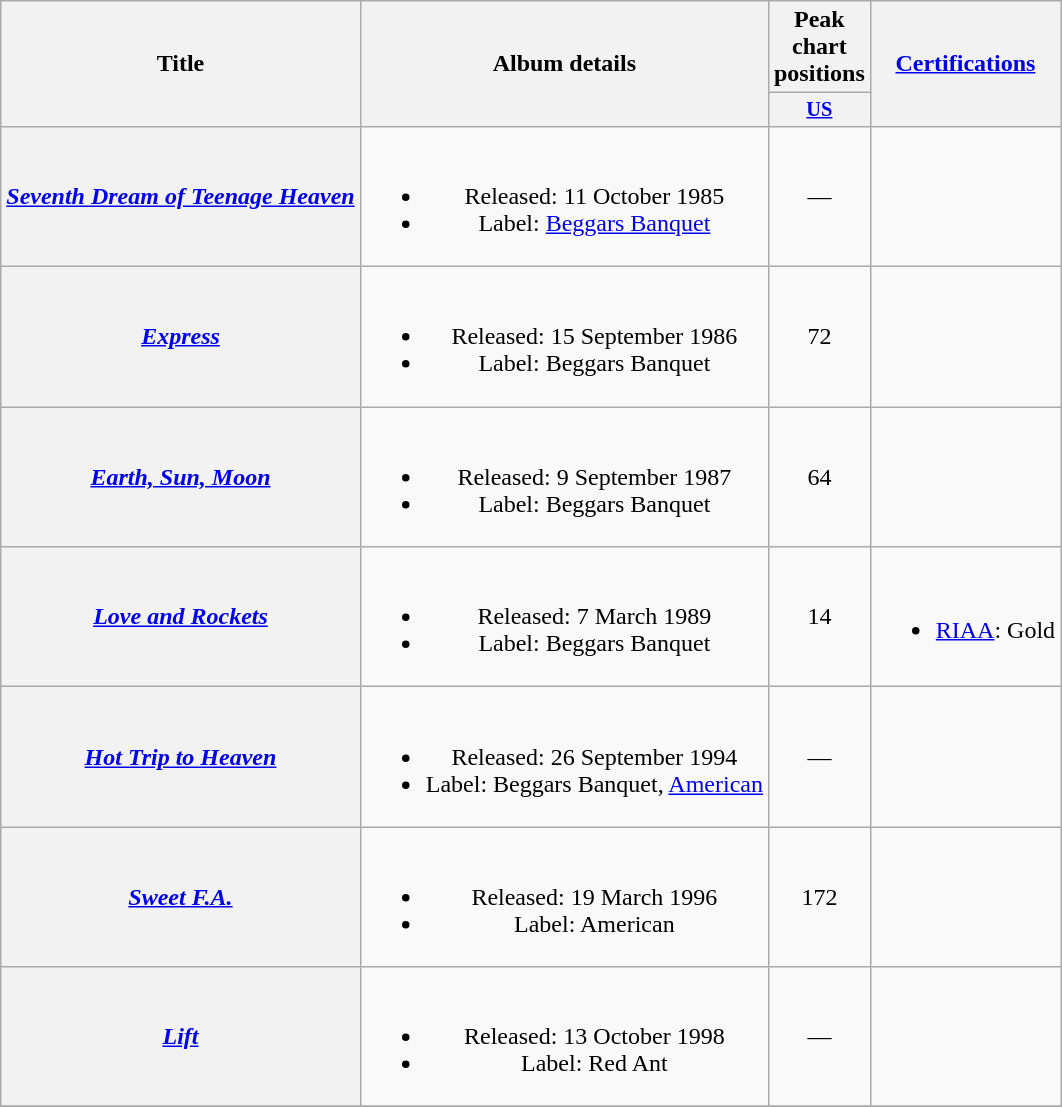<table class="wikitable plainrowheaders" style="text-align:center;">
<tr>
<th rowspan="2" scope="col">Title</th>
<th rowspan="2" scope="col">Album details</th>
<th colspan="1" scope="col">Peak chart positions</th>
<th rowspan="2" scope="col"><a href='#'>Certifications</a></th>
</tr>
<tr>
<th scope="col" style="width:2.75em;font-size:85%;"><a href='#'>US</a><br></th>
</tr>
<tr>
<th scope="row"><em><a href='#'>Seventh Dream of Teenage Heaven</a></em></th>
<td><br><ul><li>Released: 11 October 1985</li><li>Label: <a href='#'>Beggars Banquet</a></li></ul></td>
<td>—</td>
<td></td>
</tr>
<tr>
<th scope="row"><em><a href='#'>Express</a></em></th>
<td><br><ul><li>Released: 15 September 1986</li><li>Label: Beggars Banquet</li></ul></td>
<td>72</td>
<td></td>
</tr>
<tr>
<th scope="row"><em><a href='#'>Earth, Sun, Moon</a></em></th>
<td><br><ul><li>Released: 9 September 1987</li><li>Label: Beggars Banquet</li></ul></td>
<td>64</td>
<td></td>
</tr>
<tr>
<th scope="row"><em><a href='#'>Love and Rockets</a></em></th>
<td><br><ul><li>Released: 7 March 1989</li><li>Label: Beggars Banquet</li></ul></td>
<td>14</td>
<td><br><ul><li><a href='#'>RIAA</a>: Gold</li></ul></td>
</tr>
<tr>
<th scope="row"><em><a href='#'>Hot Trip to Heaven</a></em></th>
<td><br><ul><li>Released: 26 September 1994</li><li>Label: Beggars Banquet, <a href='#'>American</a></li></ul></td>
<td>—</td>
<td></td>
</tr>
<tr>
<th scope="row"><em><a href='#'>Sweet F.A.</a></em></th>
<td><br><ul><li>Released: 19 March 1996</li><li>Label: American</li></ul></td>
<td>172</td>
<td></td>
</tr>
<tr>
<th scope="row"><em><a href='#'>Lift</a></em></th>
<td><br><ul><li>Released: 13 October 1998</li><li>Label: Red Ant</li></ul></td>
<td>—</td>
<td></td>
</tr>
<tr>
</tr>
</table>
